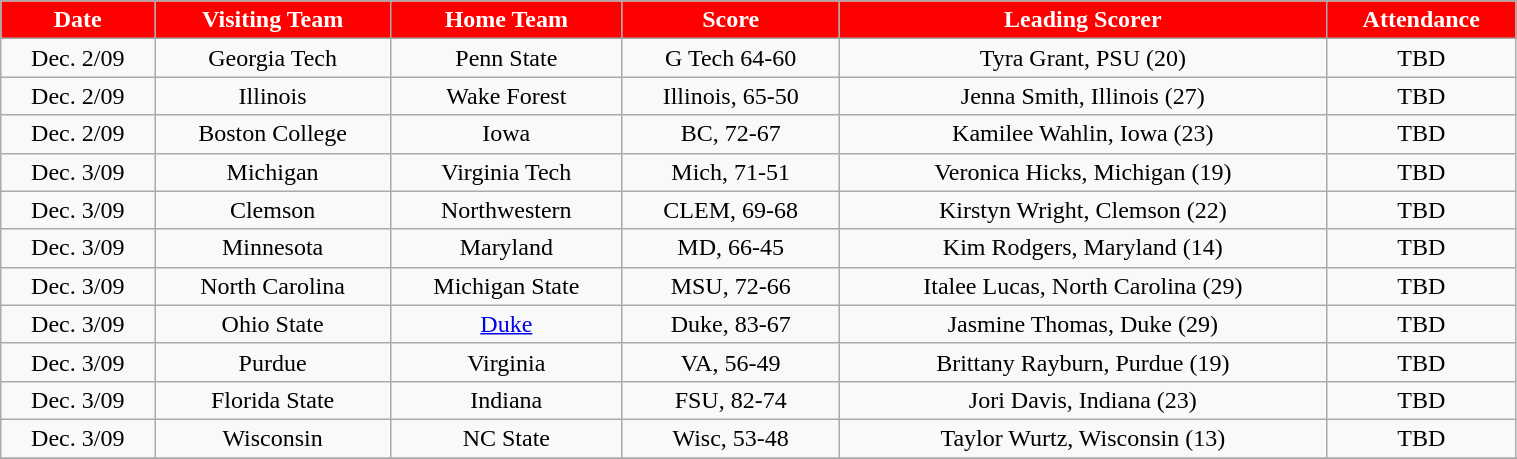<table class="wikitable" width="80%">
<tr align="center"  style="background:red;color:#FFFFFF;">
<td><strong>Date</strong></td>
<td><strong>Visiting Team</strong></td>
<td><strong>Home Team</strong></td>
<td><strong>Score</strong></td>
<td><strong>Leading Scorer</strong></td>
<td><strong>Attendance</strong></td>
</tr>
<tr align="center" bgcolor="">
<td>Dec. 2/09</td>
<td>Georgia Tech</td>
<td>Penn State</td>
<td>G Tech 64-60</td>
<td>Tyra Grant, PSU (20)</td>
<td>TBD</td>
</tr>
<tr align="center" bgcolor="">
<td>Dec. 2/09</td>
<td>Illinois</td>
<td>Wake Forest</td>
<td>Illinois, 65-50</td>
<td>Jenna Smith, Illinois (27)</td>
<td>TBD</td>
</tr>
<tr align="center" bgcolor="">
<td>Dec. 2/09</td>
<td>Boston College</td>
<td>Iowa</td>
<td>BC, 72-67</td>
<td>Kamilee Wahlin, Iowa (23)</td>
<td>TBD</td>
</tr>
<tr align="center" bgcolor="">
<td>Dec. 3/09</td>
<td>Michigan</td>
<td>Virginia Tech</td>
<td>Mich, 71-51</td>
<td>Veronica Hicks, Michigan (19)</td>
<td>TBD</td>
</tr>
<tr align="center" bgcolor="">
<td>Dec. 3/09</td>
<td>Clemson</td>
<td>Northwestern</td>
<td>CLEM, 69-68</td>
<td>Kirstyn Wright, Clemson (22)</td>
<td>TBD</td>
</tr>
<tr align="center" bgcolor="">
<td>Dec. 3/09</td>
<td>Minnesota</td>
<td>Maryland</td>
<td>MD, 66-45</td>
<td>Kim Rodgers, Maryland (14)</td>
<td>TBD</td>
</tr>
<tr align="center" bgcolor="">
<td>Dec. 3/09</td>
<td>North Carolina</td>
<td>Michigan State</td>
<td>MSU, 72-66</td>
<td>Italee Lucas, North Carolina (29)</td>
<td>TBD</td>
</tr>
<tr align="center" bgcolor="">
<td>Dec. 3/09</td>
<td>Ohio State</td>
<td><a href='#'>Duke</a></td>
<td>Duke, 83-67</td>
<td>Jasmine Thomas, Duke (29)</td>
<td>TBD</td>
</tr>
<tr align="center" bgcolor="">
<td>Dec. 3/09</td>
<td>Purdue</td>
<td>Virginia</td>
<td>VA, 56-49</td>
<td>Brittany Rayburn, Purdue (19)</td>
<td>TBD</td>
</tr>
<tr align="center" bgcolor="">
<td>Dec. 3/09</td>
<td>Florida State</td>
<td>Indiana</td>
<td>FSU, 82-74</td>
<td>Jori Davis, Indiana (23)</td>
<td>TBD</td>
</tr>
<tr align="center" bgcolor="">
<td>Dec. 3/09</td>
<td>Wisconsin</td>
<td>NC State</td>
<td>Wisc, 53-48</td>
<td>Taylor Wurtz, Wisconsin (13)</td>
<td>TBD</td>
</tr>
<tr align="center" bgcolor="">
</tr>
</table>
